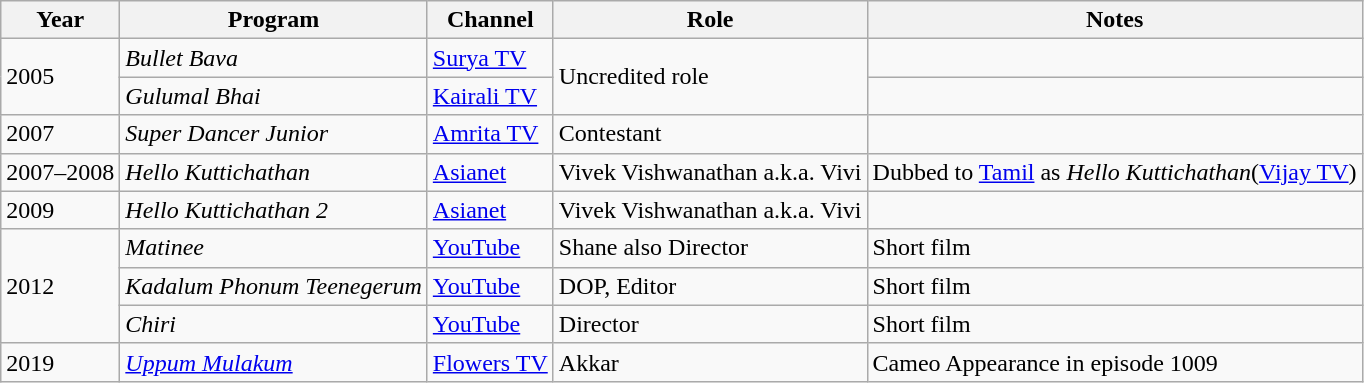<table class="wikitable sortable">
<tr>
<th>Year</th>
<th>Program</th>
<th>Channel</th>
<th>Role</th>
<th>Notes</th>
</tr>
<tr>
<td rowspan=2>2005</td>
<td><em>Bullet Bava</em></td>
<td><a href='#'>Surya TV</a></td>
<td rowspan=2>Uncredited role</td>
<td></td>
</tr>
<tr>
<td><em>Gulumal Bhai</em></td>
<td><a href='#'>Kairali TV</a></td>
<td></td>
</tr>
<tr>
<td>2007</td>
<td><em>Super Dancer Junior</em></td>
<td><a href='#'>Amrita TV</a></td>
<td>Contestant</td>
<td></td>
</tr>
<tr>
<td>2007–2008</td>
<td><em>Hello Kuttichathan</em></td>
<td><a href='#'>Asianet</a></td>
<td>Vivek Vishwanathan a.k.a. Vivi</td>
<td>Dubbed to <a href='#'>Tamil</a> as <em>Hello Kuttichathan</em>(<a href='#'>Vijay TV</a>)</td>
</tr>
<tr>
<td>2009</td>
<td><em>Hello Kuttichathan 2</em></td>
<td><a href='#'>Asianet</a></td>
<td>Vivek Vishwanathan a.k.a. Vivi</td>
<td></td>
</tr>
<tr>
<td Rowspan=3>2012</td>
<td><em>Matinee</em></td>
<td><a href='#'>YouTube</a></td>
<td>Shane also Director</td>
<td>Short film</td>
</tr>
<tr>
<td><em>Kadalum Phonum Teenegerum</em></td>
<td><a href='#'>YouTube</a></td>
<td>DOP, Editor</td>
<td>Short film</td>
</tr>
<tr>
<td><em>Chiri</em></td>
<td><a href='#'>YouTube</a></td>
<td>Director</td>
<td>Short film</td>
</tr>
<tr>
<td>2019</td>
<td><em><a href='#'>Uppum Mulakum</a></em></td>
<td><a href='#'>Flowers TV</a></td>
<td>Akkar</td>
<td>Cameo Appearance in episode 1009</td>
</tr>
</table>
